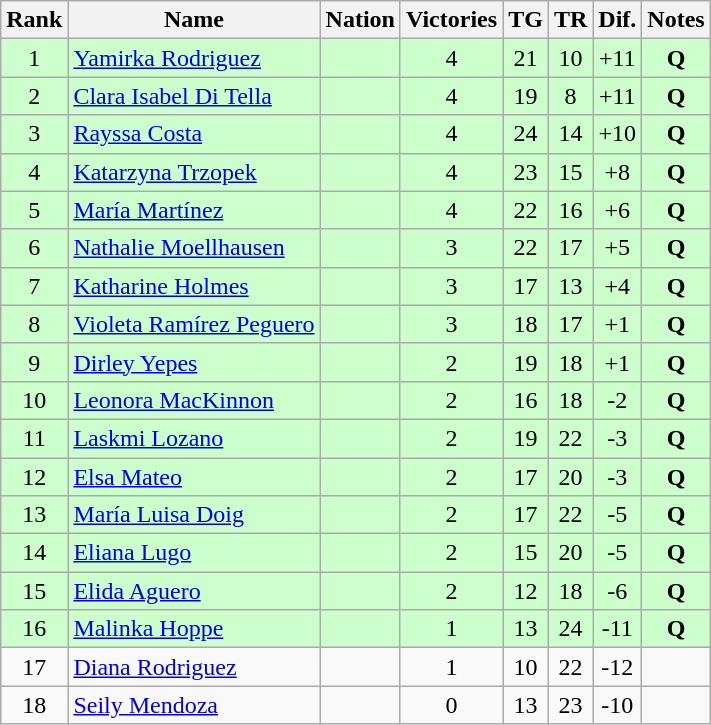<table class="wikitable sortable" style="text-align:center">
<tr>
<th>Rank</th>
<th>Name</th>
<th>Nation</th>
<th>Victories</th>
<th>TG</th>
<th>TR</th>
<th>Dif.</th>
<th>Notes</th>
</tr>
<tr style="background:#cfc">
<td>1</td>
<td align=left><a href='#'>Yamirka Rodriguez</a></td>
<td align=left></td>
<td>4</td>
<td>21</td>
<td>10</td>
<td>+11</td>
<td><strong>Q</strong></td>
</tr>
<tr style="background:#cfc">
<td>2</td>
<td align=left><a href='#'>Clara Isabel Di Tella</a></td>
<td align=left></td>
<td>4</td>
<td>19</td>
<td>8</td>
<td>+11</td>
<td><strong>Q</strong></td>
</tr>
<tr style="background:#cfc">
<td>3</td>
<td align=left><a href='#'>Rayssa Costa</a></td>
<td align=left></td>
<td>4</td>
<td>24</td>
<td>14</td>
<td>+10</td>
<td><strong>Q</strong></td>
</tr>
<tr style="background:#cfc">
<td>4</td>
<td align=left><a href='#'>Katarzyna Trzopek</a></td>
<td align=left></td>
<td>4</td>
<td>23</td>
<td>15</td>
<td>+8</td>
<td><strong>Q</strong></td>
</tr>
<tr style="background:#cfc">
<td>5</td>
<td align=left><a href='#'>María Martínez</a></td>
<td align=left></td>
<td>4</td>
<td>22</td>
<td>16</td>
<td>+6</td>
<td><strong>Q</strong></td>
</tr>
<tr style="background:#cfc">
<td>6</td>
<td align=left><a href='#'>Nathalie Moellhausen</a></td>
<td align=left></td>
<td>3</td>
<td>22</td>
<td>17</td>
<td>+5</td>
<td><strong>Q</strong></td>
</tr>
<tr style="background:#cfc">
<td>7</td>
<td align=left><a href='#'>Katharine Holmes</a></td>
<td align=left></td>
<td>3</td>
<td>17</td>
<td>13</td>
<td>+4</td>
<td><strong>Q</strong></td>
</tr>
<tr style="background:#cfc">
<td>8</td>
<td align=left><a href='#'>Violeta Ramírez Peguero</a></td>
<td align=left></td>
<td>3</td>
<td>18</td>
<td>17</td>
<td>+1</td>
<td><strong>Q</strong></td>
</tr>
<tr style="background:#cfc">
<td>9</td>
<td align=left><a href='#'>Dirley Yepes</a></td>
<td align=left></td>
<td>2</td>
<td>19</td>
<td>18</td>
<td>+1</td>
<td><strong>Q</strong></td>
</tr>
<tr style="background:#cfc">
<td>10</td>
<td align=left><a href='#'>Leonora MacKinnon</a></td>
<td align=left></td>
<td>2</td>
<td>16</td>
<td>18</td>
<td>-2</td>
<td><strong>Q</strong></td>
</tr>
<tr style="background:#cfc">
<td>11</td>
<td align=left><a href='#'>Laskmi Lozano</a></td>
<td align=left></td>
<td>2</td>
<td>19</td>
<td>22</td>
<td>-3</td>
<td><strong>Q</strong></td>
</tr>
<tr style="background:#cfc">
<td>12</td>
<td align=left><a href='#'>Elsa Mateo</a></td>
<td align=left></td>
<td>2</td>
<td>17</td>
<td>20</td>
<td>-3</td>
<td><strong>Q</strong></td>
</tr>
<tr style="background:#cfc">
<td>13</td>
<td align=left><a href='#'>María Luisa Doig</a></td>
<td align=left></td>
<td>2</td>
<td>17</td>
<td>22</td>
<td>-5</td>
<td><strong>Q</strong></td>
</tr>
<tr style="background:#cfc">
<td>14</td>
<td align=left><a href='#'>Eliana Lugo</a></td>
<td align=left></td>
<td>2</td>
<td>15</td>
<td>20</td>
<td>-5</td>
<td><strong>Q</strong></td>
</tr>
<tr style="background:#cfc">
<td>15</td>
<td align=left><a href='#'>Elida Aguero</a></td>
<td align=left></td>
<td>2</td>
<td>12</td>
<td>18</td>
<td>-6</td>
<td><strong>Q</strong></td>
</tr>
<tr style="background:#cfc">
<td>16</td>
<td align=left><a href='#'>Malinka Hoppe</a></td>
<td align=left></td>
<td>1</td>
<td>13</td>
<td>24</td>
<td>-11</td>
<td><strong>Q</strong></td>
</tr>
<tr>
<td>17</td>
<td align=left><a href='#'>Diana Rodriguez</a></td>
<td align=left></td>
<td>1</td>
<td>10</td>
<td>22</td>
<td>-12</td>
<td></td>
</tr>
<tr>
<td>18</td>
<td align=left><a href='#'>Seily Mendoza</a></td>
<td align=left></td>
<td>0</td>
<td>13</td>
<td>23</td>
<td>-10</td>
<td></td>
</tr>
</table>
